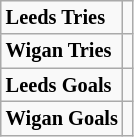<table class="wikitable" style="font-size:85%;">
<tr>
<td><strong>Leeds Tries</strong></td>
<td></td>
</tr>
<tr>
<td><strong>Wigan Tries</strong></td>
<td></td>
</tr>
<tr>
<td><strong>Leeds Goals</strong></td>
<td></td>
</tr>
<tr>
<td><strong>Wigan Goals</strong></td>
<td></td>
</tr>
</table>
